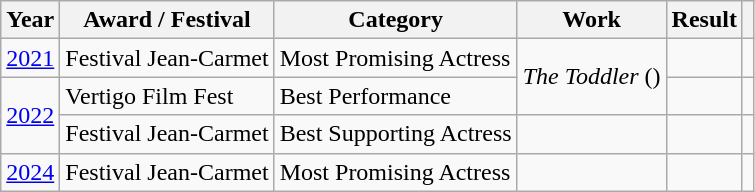<table class="wikitable sortable">
<tr>
<th>Year</th>
<th>Award / Festival</th>
<th>Category</th>
<th>Work</th>
<th>Result</th>
<th scope="col" class="unsortable"></th>
</tr>
<tr>
<td><a href='#'>2021</a></td>
<td>Festival Jean-Carmet</td>
<td>Most Promising Actress</td>
<td rowspan="2"><em>The Toddler</em> ()</td>
<td></td>
<td></td>
</tr>
<tr>
<td rowspan="2"><a href='#'>2022</a></td>
<td>Vertigo Film Fest</td>
<td>Best Performance</td>
<td></td>
<td></td>
</tr>
<tr>
<td>Festival Jean-Carmet</td>
<td>Best Supporting Actress</td>
<td></td>
<td></td>
<td></td>
</tr>
<tr>
<td><a href='#'>2024</a></td>
<td>Festival Jean-Carmet</td>
<td>Most Promising Actress</td>
<td></td>
<td></td>
<td></td>
</tr>
</table>
